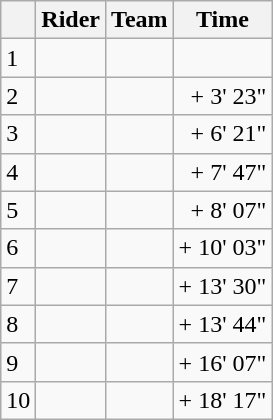<table class="wikitable">
<tr>
<th></th>
<th>Rider</th>
<th>Team</th>
<th>Time</th>
</tr>
<tr>
<td>1</td>
<td></td>
<td></td>
<td align=right></td>
</tr>
<tr>
<td>2</td>
<td></td>
<td></td>
<td align=right>+ 3' 23"</td>
</tr>
<tr>
<td>3</td>
<td></td>
<td></td>
<td align=right>+ 6' 21"</td>
</tr>
<tr>
<td>4</td>
<td></td>
<td></td>
<td align=right>+ 7' 47"</td>
</tr>
<tr>
<td>5</td>
<td></td>
<td></td>
<td align=right>+ 8' 07"</td>
</tr>
<tr>
<td>6</td>
<td></td>
<td></td>
<td align=right>+ 10' 03"</td>
</tr>
<tr>
<td>7</td>
<td></td>
<td></td>
<td align=right>+ 13' 30"</td>
</tr>
<tr>
<td>8</td>
<td></td>
<td></td>
<td align=right>+ 13' 44"</td>
</tr>
<tr>
<td>9</td>
<td></td>
<td></td>
<td align=right>+ 16' 07"</td>
</tr>
<tr>
<td>10</td>
<td></td>
<td></td>
<td align=right>+ 18' 17"</td>
</tr>
</table>
